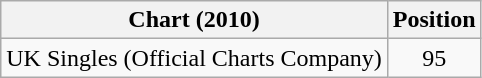<table class="wikitable">
<tr>
<th>Chart (2010)</th>
<th>Position</th>
</tr>
<tr>
<td>UK Singles (Official Charts Company)</td>
<td align="center">95</td>
</tr>
</table>
